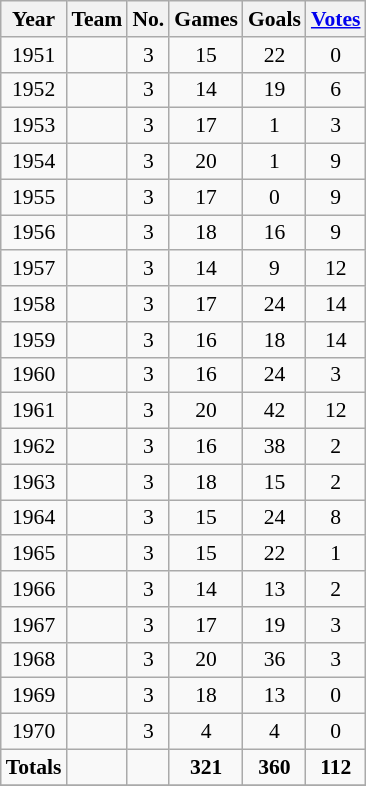<table class="wikitable sortable" style="text-align:center; font-size:90%;">
<tr>
<th>Year</th>
<th>Team</th>
<th>No.</th>
<th>Games</th>
<th>Goals</th>
<th><a href='#'>Votes</a></th>
</tr>
<tr>
<td>1951</td>
<td></td>
<td>3</td>
<td>15</td>
<td>22</td>
<td>0</td>
</tr>
<tr>
<td>1952</td>
<td></td>
<td>3</td>
<td>14</td>
<td>19</td>
<td>6</td>
</tr>
<tr>
<td>1953</td>
<td></td>
<td>3</td>
<td>17</td>
<td>1</td>
<td>3</td>
</tr>
<tr>
<td>1954</td>
<td></td>
<td>3</td>
<td>20</td>
<td>1</td>
<td>9</td>
</tr>
<tr>
<td>1955</td>
<td></td>
<td>3</td>
<td>17</td>
<td>0</td>
<td>9</td>
</tr>
<tr>
<td>1956</td>
<td></td>
<td>3</td>
<td>18</td>
<td>16</td>
<td>9</td>
</tr>
<tr>
<td>1957</td>
<td></td>
<td>3</td>
<td>14</td>
<td>9</td>
<td>12</td>
</tr>
<tr>
<td>1958</td>
<td></td>
<td>3</td>
<td>17</td>
<td>24</td>
<td>14</td>
</tr>
<tr>
<td>1959</td>
<td></td>
<td>3</td>
<td>16</td>
<td>18</td>
<td>14</td>
</tr>
<tr>
<td>1960</td>
<td></td>
<td>3</td>
<td>16</td>
<td>24</td>
<td>3</td>
</tr>
<tr>
<td>1961</td>
<td></td>
<td>3</td>
<td>20</td>
<td>42</td>
<td>12</td>
</tr>
<tr>
<td>1962</td>
<td></td>
<td>3</td>
<td>16</td>
<td>38</td>
<td>2</td>
</tr>
<tr>
<td>1963</td>
<td></td>
<td>3</td>
<td>18</td>
<td>15</td>
<td>2</td>
</tr>
<tr>
<td>1964</td>
<td></td>
<td>3</td>
<td>15</td>
<td>24</td>
<td>8</td>
</tr>
<tr>
<td>1965</td>
<td></td>
<td>3</td>
<td>15</td>
<td>22</td>
<td>1</td>
</tr>
<tr>
<td>1966</td>
<td></td>
<td>3</td>
<td>14</td>
<td>13</td>
<td>2</td>
</tr>
<tr>
<td>1967</td>
<td></td>
<td>3</td>
<td>17</td>
<td>19</td>
<td>3</td>
</tr>
<tr>
<td>1968</td>
<td></td>
<td>3</td>
<td>20</td>
<td>36</td>
<td>3</td>
</tr>
<tr>
<td>1969</td>
<td></td>
<td>3</td>
<td>18</td>
<td>13</td>
<td>0</td>
</tr>
<tr>
<td>1970</td>
<td></td>
<td>3</td>
<td>4</td>
<td>4</td>
<td>0</td>
</tr>
<tr>
<td><strong>Totals</strong></td>
<td></td>
<td></td>
<td><strong>321</strong></td>
<td><strong>360</strong></td>
<td><strong>112</strong></td>
</tr>
<tr>
</tr>
</table>
